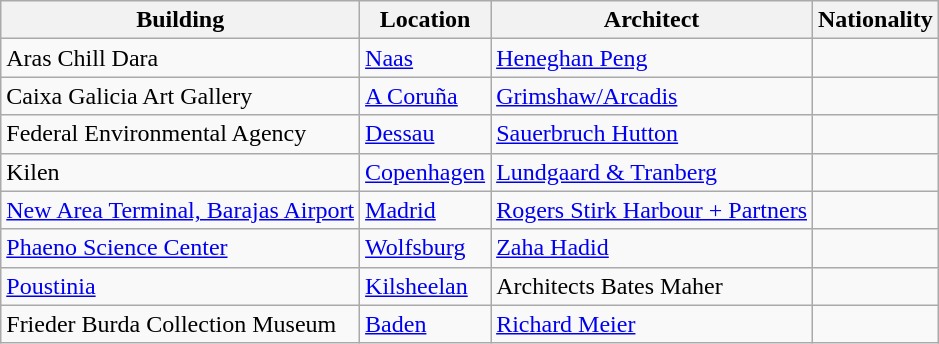<table class="wikitable" border="1">
<tr>
<th header 1>Building</th>
<th header 2>Location</th>
<th header 3>Architect</th>
<th header 4>Nationality</th>
</tr>
<tr>
<td row 1, cell 1>Aras Chill Dara</td>
<td row 1, cell 2><a href='#'>Naas</a><br></td>
<td row 1, cell 3><a href='#'>Heneghan Peng</a></td>
<td row 1, cell 4></td>
</tr>
<tr>
<td row 2, cell 1>Caixa Galicia Art Gallery</td>
<td row 2, cell 2><a href='#'>A Coruña</a><br> </td>
<td row 2, cell 3><a href='#'>Grimshaw/Arcadis</a></td>
<td row 2, cell 4></td>
</tr>
<tr>
<td row 3, cell 1>Federal Environmental Agency</td>
<td row 3, cell 2><a href='#'>Dessau</a><br></td>
<td row 3, cell 3><a href='#'>Sauerbruch Hutton</a></td>
<td row 3, cell 4></td>
</tr>
<tr>
<td row 4, cell 1>Kilen</td>
<td row 4, cell 2><a href='#'>Copenhagen</a><br></td>
<td row 4, cell 3><a href='#'>Lundgaard & Tranberg</a></td>
<td row 4, cell 4></td>
</tr>
<tr>
<td row 5, cell 1><a href='#'>New Area Terminal, Barajas Airport</a></td>
<td row 5, cell 2><a href='#'>Madrid</a><br></td>
<td row 5, cell 3><a href='#'>Rogers Stirk Harbour + Partners</a></td>
<td row 5, cell 4></td>
</tr>
<tr>
<td row 6, cell 1><a href='#'>Phaeno Science Center</a></td>
<td row 6, cell 2><a href='#'>Wolfsburg</a><br></td>
<td row 6, cell 3><a href='#'>Zaha Hadid</a></td>
<td row 6, cell 4></td>
</tr>
<tr>
<td row 7, cell 1><a href='#'>Poustinia</a></td>
<td row 7, cell 2><a href='#'>Kilsheelan</a><br> </td>
<td row 7, cell 3>Architects Bates Maher</td>
<td row 7, cell 4></td>
</tr>
<tr>
<td row 8, cell 1>Frieder Burda Collection Museum</td>
<td row 8, cell 2><a href='#'>Baden</a><br> </td>
<td row 8, cell 3><a href='#'>Richard Meier</a></td>
<td row 8, cell 4></td>
</tr>
</table>
